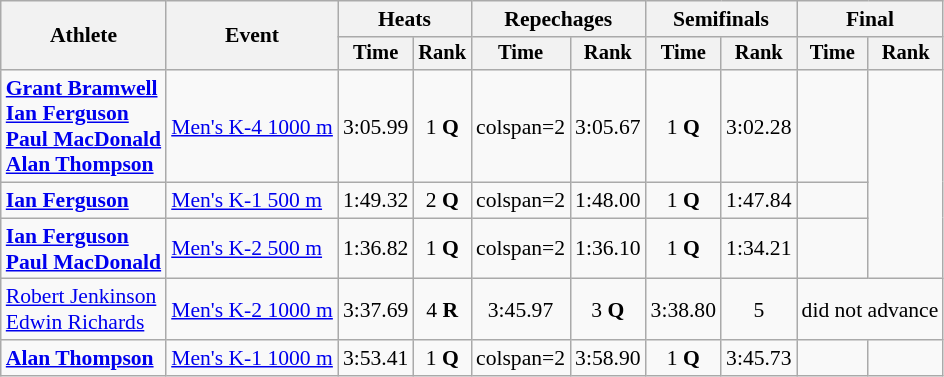<table class="wikitable" style="font-size:90%;text-align:center;">
<tr>
<th rowspan=2>Athlete</th>
<th rowspan=2>Event</th>
<th colspan=2>Heats</th>
<th colspan=2>Repechages</th>
<th colspan=2>Semifinals</th>
<th colspan=2>Final</th>
</tr>
<tr style="font-size:95%">
<th>Time</th>
<th>Rank</th>
<th>Time</th>
<th>Rank</th>
<th>Time</th>
<th>Rank</th>
<th>Time</th>
<th>Rank</th>
</tr>
<tr>
<td align=left><strong><a href='#'>Grant Bramwell</a><br><a href='#'>Ian Ferguson</a><br><a href='#'>Paul MacDonald</a><br><a href='#'>Alan Thompson</a></strong></td>
<td align=left><a href='#'>Men's K-4 1000 m</a></td>
<td>3:05.99</td>
<td>1 <strong>Q</strong></td>
<td>colspan=2 </td>
<td>3:05.67</td>
<td>1 <strong>Q</strong></td>
<td>3:02.28</td>
<td></td>
</tr>
<tr>
<td align=left><strong><a href='#'>Ian Ferguson</a></strong></td>
<td align=left><a href='#'>Men's K-1 500 m</a></td>
<td>1:49.32</td>
<td>2 <strong>Q</strong></td>
<td>colspan=2 </td>
<td>1:48.00</td>
<td>1 <strong>Q</strong></td>
<td>1:47.84</td>
<td></td>
</tr>
<tr>
<td align=left><strong><a href='#'>Ian Ferguson</a></strong><br><strong><a href='#'>Paul MacDonald</a></strong></td>
<td align=left><a href='#'>Men's K-2 500 m</a></td>
<td>1:36.82</td>
<td>1 <strong>Q</strong></td>
<td>colspan=2 </td>
<td>1:36.10</td>
<td>1 <strong>Q</strong></td>
<td>1:34.21</td>
<td></td>
</tr>
<tr>
<td align=left><a href='#'>Robert Jenkinson</a><br><a href='#'>Edwin Richards</a></td>
<td align=left><a href='#'>Men's K-2 1000 m</a></td>
<td>3:37.69</td>
<td>4 <strong>R</strong></td>
<td>3:45.97</td>
<td>3 <strong>Q</strong></td>
<td>3:38.80</td>
<td>5</td>
<td colspan=2>did not advance</td>
</tr>
<tr>
<td align=left><strong><a href='#'>Alan Thompson</a></strong></td>
<td align=left><a href='#'>Men's K-1 1000 m</a></td>
<td>3:53.41</td>
<td>1 <strong>Q</strong></td>
<td>colspan=2 </td>
<td>3:58.90</td>
<td>1 <strong>Q</strong></td>
<td>3:45.73</td>
<td></td>
</tr>
</table>
